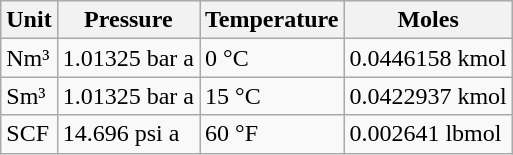<table class="wikitable">
<tr>
<th>Unit</th>
<th>Pressure</th>
<th>Temperature</th>
<th>Moles</th>
</tr>
<tr>
<td>Nm³</td>
<td>1.01325 bar a</td>
<td>0 °C</td>
<td>0.0446158 kmol</td>
</tr>
<tr>
<td>Sm³</td>
<td>1.01325 bar a</td>
<td>15 °C</td>
<td>0.0422937 kmol</td>
</tr>
<tr>
<td>SCF</td>
<td>14.696 psi a</td>
<td>60 °F</td>
<td>0.002641 lbmol</td>
</tr>
</table>
